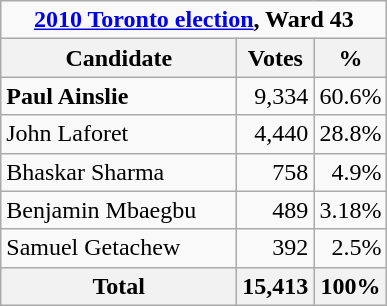<table class="wikitable">
<tr>
<td Colspan="3" align="center"><strong><a href='#'>2010 Toronto election</a>, Ward 43</strong></td>
</tr>
<tr>
<th bgcolor="#DDDDFF" width="150px">Candidate</th>
<th bgcolor="#DDDDFF">Votes</th>
<th bgcolor="#DDDDFF">%</th>
</tr>
<tr>
<td><strong>Paul Ainslie</strong></td>
<td align=right>9,334</td>
<td align=right>60.6%</td>
</tr>
<tr>
<td>John Laforet</td>
<td align=right>4,440</td>
<td align=right>28.8%</td>
</tr>
<tr>
<td>Bhaskar Sharma</td>
<td align=right>758</td>
<td align=right>4.9%</td>
</tr>
<tr>
<td>Benjamin Mbaegbu</td>
<td align=right>489</td>
<td align=right>3.18%</td>
</tr>
<tr>
<td>Samuel Getachew</td>
<td align=right>392</td>
<td align=right>2.5%</td>
</tr>
<tr>
<th>Total</th>
<th align=right>15,413</th>
<th align=right>100%</th>
</tr>
</table>
